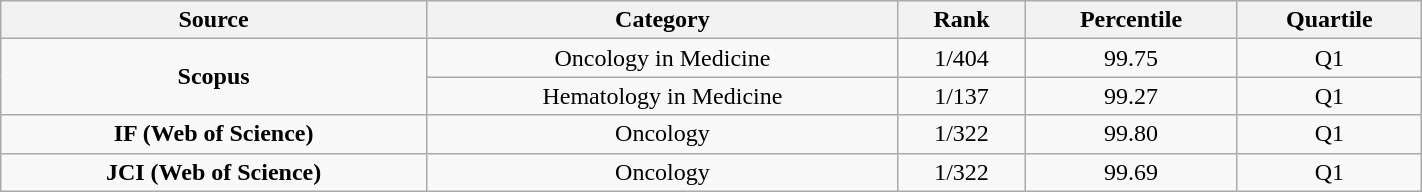<table class="wikitable" style="text-align:center; width:75%;">
<tr>
<th>Source</th>
<th>Category</th>
<th>Rank</th>
<th>Percentile</th>
<th>Quartile</th>
</tr>
<tr>
<td rowspan="2"><strong>Scopus</strong></td>
<td>Oncology in Medicine</td>
<td>1/404</td>
<td>99.75</td>
<td>Q1</td>
</tr>
<tr>
<td>Hematology in Medicine</td>
<td>1/137</td>
<td>99.27</td>
<td>Q1</td>
</tr>
<tr>
<td><strong>IF (Web of Science)</strong></td>
<td>Oncology</td>
<td>1/322</td>
<td>99.80</td>
<td>Q1</td>
</tr>
<tr>
<td><strong>JCI (Web of Science)</strong></td>
<td>Oncology</td>
<td>1/322</td>
<td>99.69</td>
<td>Q1</td>
</tr>
</table>
